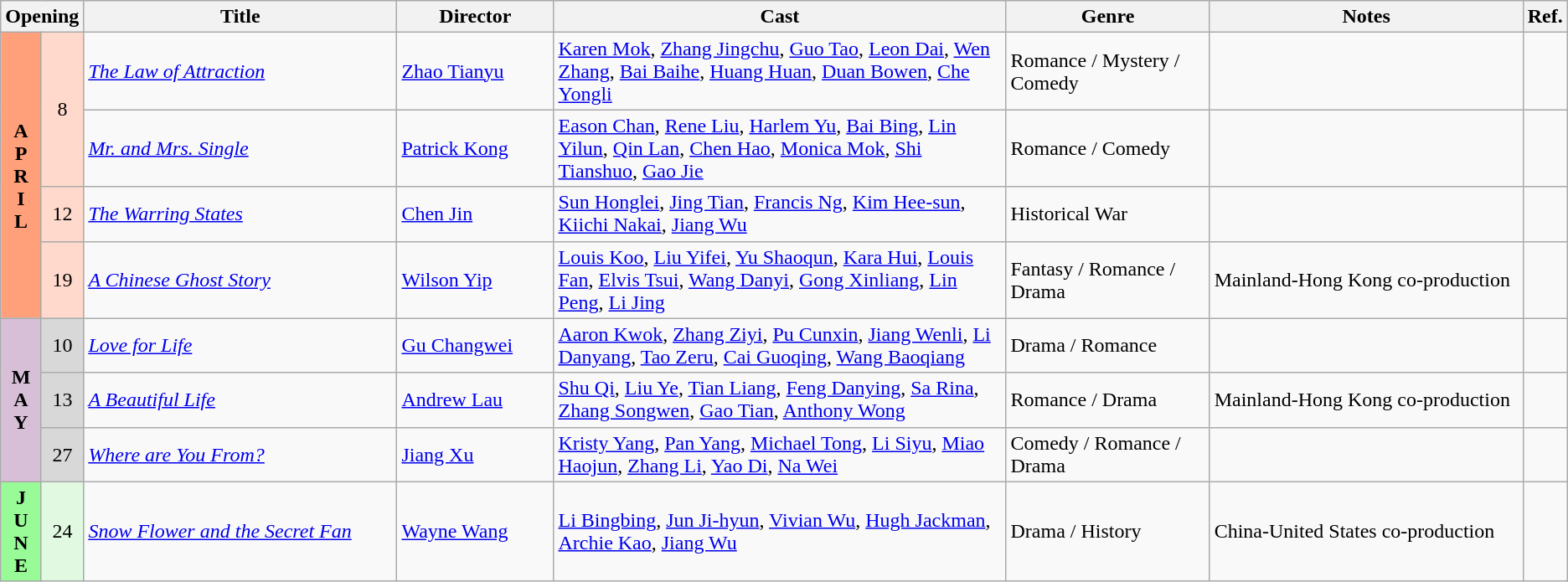<table class="wikitable">
<tr>
<th colspan="2">Opening</th>
<th style="width:20%;">Title</th>
<th style="width:10%;">Director</th>
<th>Cast</th>
<th style="width:13%">Genre</th>
<th style="width:20%">Notes</th>
<th>Ref.</th>
</tr>
<tr>
<th rowspan=4 style="text-align:center; background:#ffa07a; textcolor:#000;">A<br>P<br>R<br>I<br>L</th>
<td rowspan=2 style="text-align:center; background:#ffdacc; textcolor:#000;">8</td>
<td><em><a href='#'>The Law of Attraction</a></em></td>
<td><a href='#'>Zhao Tianyu</a></td>
<td><a href='#'>Karen Mok</a>, <a href='#'>Zhang Jingchu</a>, <a href='#'>Guo Tao</a>, <a href='#'>Leon Dai</a>, <a href='#'>Wen Zhang</a>, <a href='#'>Bai Baihe</a>, <a href='#'>Huang Huan</a>, <a href='#'>Duan Bowen</a>, <a href='#'>Che Yongli</a></td>
<td>Romance / Mystery / Comedy</td>
<td></td>
<td style="text-align:center;"></td>
</tr>
<tr>
<td><em><a href='#'>Mr. and Mrs. Single</a></em></td>
<td><a href='#'>Patrick Kong</a></td>
<td><a href='#'>Eason Chan</a>, <a href='#'>Rene Liu</a>, <a href='#'>Harlem Yu</a>, <a href='#'>Bai Bing</a>, <a href='#'>Lin Yilun</a>, <a href='#'>Qin Lan</a>, <a href='#'>Chen Hao</a>, <a href='#'>Monica Mok</a>, <a href='#'>Shi Tianshuo</a>, <a href='#'>Gao Jie</a></td>
<td>Romance / Comedy</td>
<td></td>
<td style="text-align:center;"></td>
</tr>
<tr>
<td rowspan=1 style="text-align:center; background:#ffdacc; textcolor:#000;">12</td>
<td><em><a href='#'>The Warring States</a></em></td>
<td><a href='#'>Chen Jin</a></td>
<td><a href='#'>Sun Honglei</a>, <a href='#'>Jing Tian</a>, <a href='#'>Francis Ng</a>, <a href='#'>Kim Hee-sun</a>, <a href='#'>Kiichi Nakai</a>, <a href='#'>Jiang Wu</a></td>
<td>Historical War</td>
<td></td>
<td style="text-align:center;"></td>
</tr>
<tr>
<td rowspan=1 style="text-align:center; background:#ffdacc; textcolor:#000;">19</td>
<td><em><a href='#'>A Chinese Ghost Story</a></em></td>
<td><a href='#'>Wilson Yip</a></td>
<td><a href='#'>Louis Koo</a>, <a href='#'>Liu Yifei</a>, <a href='#'>Yu Shaoqun</a>, <a href='#'>Kara Hui</a>, <a href='#'>Louis Fan</a>, <a href='#'>Elvis Tsui</a>, <a href='#'>Wang Danyi</a>, <a href='#'>Gong Xinliang</a>, <a href='#'>Lin Peng</a>, <a href='#'>Li Jing</a></td>
<td>Fantasy / Romance / Drama</td>
<td>Mainland-Hong Kong co-production</td>
<td style="text-align:center;"></td>
</tr>
<tr>
<th rowspan=3 style="text-align:center; background:thistle; textcolor:#000;">M<br>A<br>Y</th>
<td rowspan=1 style="text-align:center; background:#d8d8d8; textcolor:#000;">10</td>
<td><em><a href='#'>Love for Life</a></em></td>
<td><a href='#'>Gu Changwei</a></td>
<td><a href='#'>Aaron Kwok</a>, <a href='#'>Zhang Ziyi</a>, <a href='#'>Pu Cunxin</a>, <a href='#'>Jiang Wenli</a>, <a href='#'>Li Danyang</a>, <a href='#'>Tao Zeru</a>, <a href='#'>Cai Guoqing</a>, <a href='#'>Wang Baoqiang</a></td>
<td>Drama / Romance</td>
<td></td>
<td style="text-align:center;"></td>
</tr>
<tr>
<td rowspan=1 style="text-align:center; background:#d8d8d8; textcolor:#000;">13</td>
<td><em><a href='#'>A Beautiful Life</a></em></td>
<td><a href='#'>Andrew Lau</a></td>
<td><a href='#'>Shu Qi</a>, <a href='#'>Liu Ye</a>, <a href='#'>Tian Liang</a>, <a href='#'>Feng Danying</a>, <a href='#'>Sa Rina</a>, <a href='#'>Zhang Songwen</a>, <a href='#'>Gao Tian</a>, <a href='#'>Anthony Wong</a></td>
<td>Romance / Drama</td>
<td>Mainland-Hong Kong co-production</td>
<td style="text-align:center;"></td>
</tr>
<tr>
<td rowspan=1 style="text-align:center; background:#d8d8d8; textcolor:#000;">27</td>
<td><em><a href='#'>Where are You From?</a></em></td>
<td><a href='#'>Jiang Xu</a></td>
<td><a href='#'>Kristy Yang</a>, <a href='#'>Pan Yang</a>, <a href='#'>Michael Tong</a>, <a href='#'>Li Siyu</a>, <a href='#'>Miao Haojun</a>, <a href='#'>Zhang Li</a>, <a href='#'>Yao Di</a>, <a href='#'>Na Wei</a></td>
<td>Comedy / Romance / Drama</td>
<td></td>
<td style="text-align:center;"></td>
</tr>
<tr>
<th rowspan=1 style="text-align:center; background:#98fb98; textcolor:#000;">J<br>U<br>N<br>E</th>
<td rowspan=1 style="text-align:center; background:#e0f9e0;">24</td>
<td><em><a href='#'>Snow Flower and the Secret Fan</a></em></td>
<td><a href='#'>Wayne Wang</a></td>
<td><a href='#'>Li Bingbing</a>, <a href='#'>Jun Ji-hyun</a>, <a href='#'>Vivian Wu</a>, <a href='#'>Hugh Jackman</a>, <a href='#'>Archie Kao</a>, <a href='#'>Jiang Wu</a></td>
<td>Drama / History</td>
<td>China-United States co-production</td>
<td style="text-align:center;"></td>
</tr>
</table>
